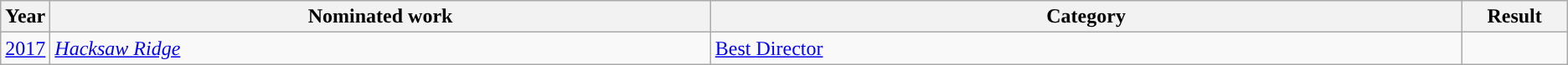<table class="wikitable">
<tr>
<th scope="col" style="width:1em;">Year</th>
<th scope="col" style="width:35em;">Nominated work</th>
<th scope="col" style="width:40em;">Category</th>
<th scope="col" style="width:5em;">Result</th>
</tr>
<tr>
<td><a href='#'>2017</a></td>
<td><em><a href='#'>Hacksaw Ridge</a></em></td>
<td><a href='#'>Best Director</a></td>
<td></td>
</tr>
</table>
